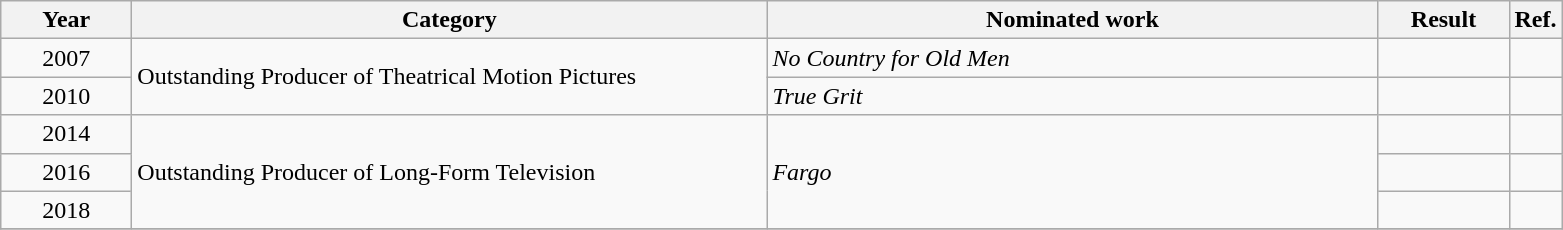<table class="wikitable unsortable">
<tr>
<th scope="col" style="width:5em;">Year</th>
<th scope="col" style="width:26em;">Category</th>
<th scope="col" style="width:25em;">Nominated work</th>
<th scope="col" style="width:5em;">Result</th>
<th class=unsortable>Ref.</th>
</tr>
<tr>
<td style="text-align:center;">2007</td>
<td rowspan=2>Outstanding Producer of Theatrical Motion Pictures</td>
<td><em>No Country for Old Men</em></td>
<td></td>
<td></td>
</tr>
<tr>
<td style="text-align:center;">2010</td>
<td><em>True Grit</em></td>
<td></td>
<td></td>
</tr>
<tr>
<td style="text-align:center;">2014</td>
<td rowspan=3>Outstanding Producer of Long-Form Television</td>
<td rowspan=3><em>Fargo</em></td>
<td></td>
<td></td>
</tr>
<tr>
<td style="text-align:center;">2016</td>
<td></td>
<td></td>
</tr>
<tr>
<td style="text-align:center;">2018</td>
<td></td>
<td></td>
</tr>
<tr>
</tr>
</table>
